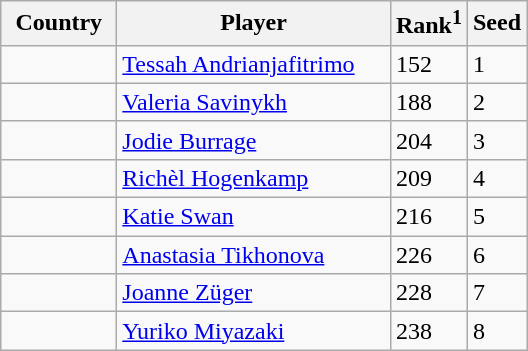<table class="sortable wikitable">
<tr>
<th width="70">Country</th>
<th width="175">Player</th>
<th>Rank<sup>1</sup></th>
<th>Seed</th>
</tr>
<tr>
<td></td>
<td><a href='#'>Tessah Andrianjafitrimo</a></td>
<td>152</td>
<td>1</td>
</tr>
<tr>
<td></td>
<td><a href='#'>Valeria Savinykh</a></td>
<td>188</td>
<td>2</td>
</tr>
<tr>
<td></td>
<td><a href='#'>Jodie Burrage</a></td>
<td>204</td>
<td>3</td>
</tr>
<tr>
<td></td>
<td><a href='#'>Richèl Hogenkamp</a></td>
<td>209</td>
<td>4</td>
</tr>
<tr>
<td></td>
<td><a href='#'>Katie Swan</a></td>
<td>216</td>
<td>5</td>
</tr>
<tr>
<td></td>
<td><a href='#'>Anastasia Tikhonova</a></td>
<td>226</td>
<td>6</td>
</tr>
<tr>
<td></td>
<td><a href='#'>Joanne Züger</a></td>
<td>228</td>
<td>7</td>
</tr>
<tr>
<td></td>
<td><a href='#'>Yuriko Miyazaki</a></td>
<td>238</td>
<td>8</td>
</tr>
</table>
